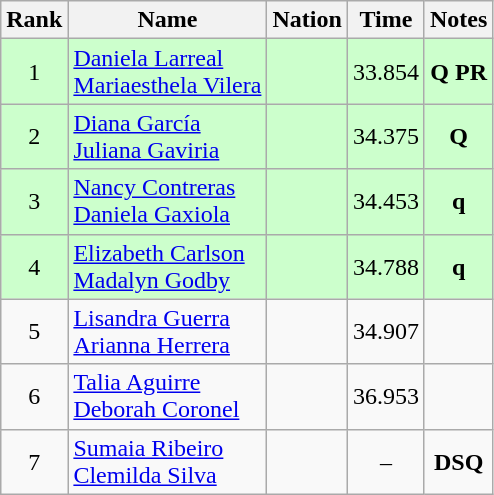<table class="wikitable sortable" style="text-align:center">
<tr>
<th>Rank</th>
<th>Name</th>
<th>Nation</th>
<th>Time</th>
<th>Notes</th>
</tr>
<tr bgcolor=ccffcc>
<td>1</td>
<td align=left><a href='#'>Daniela Larreal</a><br><a href='#'>Mariaesthela Vilera</a></td>
<td align=left></td>
<td>33.854</td>
<td><strong>Q</strong> <strong>PR</strong></td>
</tr>
<tr bgcolor=ccffcc>
<td>2</td>
<td align=left><a href='#'>Diana García</a><br><a href='#'>Juliana Gaviria</a></td>
<td align=left></td>
<td>34.375</td>
<td><strong>Q</strong></td>
</tr>
<tr bgcolor=ccffcc>
<td>3</td>
<td align=left><a href='#'>Nancy Contreras</a><br><a href='#'>Daniela Gaxiola</a></td>
<td align=left></td>
<td>34.453</td>
<td><strong>q</strong></td>
</tr>
<tr bgcolor=ccffcc>
<td>4</td>
<td align=left><a href='#'>Elizabeth Carlson</a><br><a href='#'>Madalyn Godby</a></td>
<td align=left></td>
<td>34.788</td>
<td><strong>q</strong></td>
</tr>
<tr>
<td>5</td>
<td align=left><a href='#'>Lisandra Guerra</a><br><a href='#'>Arianna Herrera</a></td>
<td align=left></td>
<td>34.907</td>
<td></td>
</tr>
<tr>
<td>6</td>
<td align=left><a href='#'>Talia Aguirre</a><br><a href='#'>Deborah Coronel</a></td>
<td align=left></td>
<td>36.953</td>
<td></td>
</tr>
<tr>
<td>7</td>
<td align=left><a href='#'>Sumaia Ribeiro</a><br><a href='#'>Clemilda Silva</a></td>
<td align=left></td>
<td>–</td>
<td><strong>DSQ</strong></td>
</tr>
</table>
